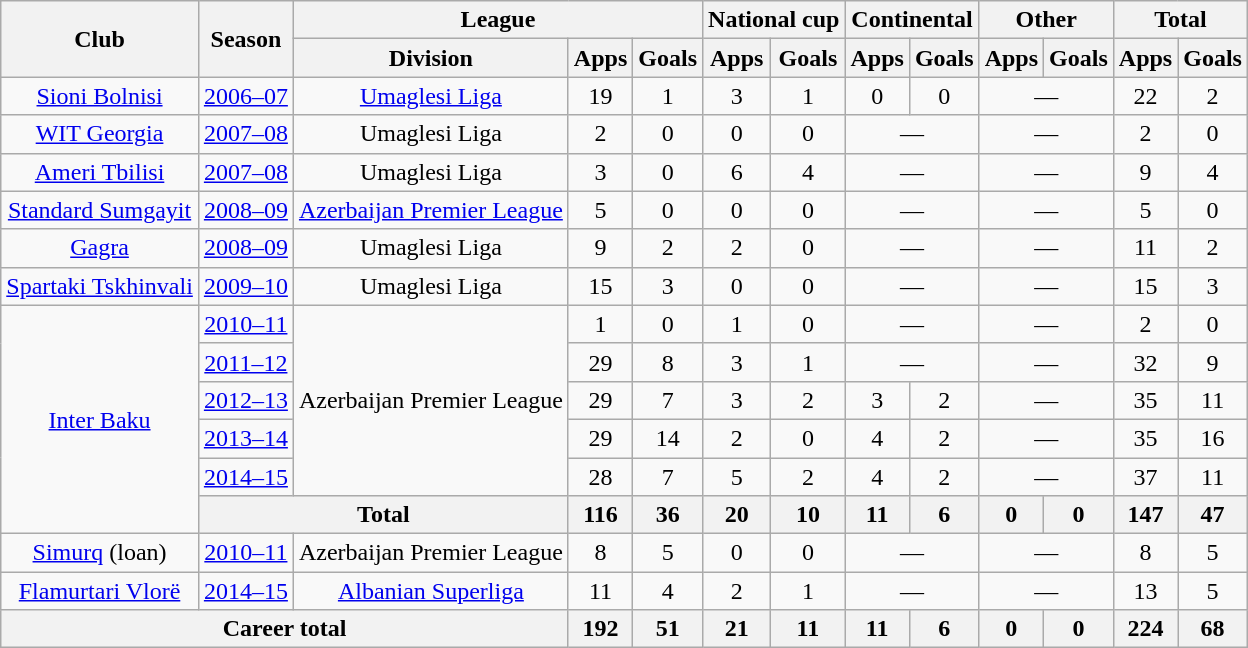<table class="wikitable" style="text-align:center">
<tr>
<th rowspan="2">Club</th>
<th rowspan="2">Season</th>
<th colspan="3">League</th>
<th colspan="2">National cup</th>
<th colspan="2">Continental</th>
<th colspan="2">Other</th>
<th colspan="2">Total</th>
</tr>
<tr>
<th>Division</th>
<th>Apps</th>
<th>Goals</th>
<th>Apps</th>
<th>Goals</th>
<th>Apps</th>
<th>Goals</th>
<th>Apps</th>
<th>Goals</th>
<th>Apps</th>
<th>Goals</th>
</tr>
<tr>
<td><a href='#'>Sioni Bolnisi</a></td>
<td><a href='#'>2006–07</a></td>
<td><a href='#'>Umaglesi Liga</a></td>
<td>19</td>
<td>1</td>
<td>3</td>
<td>1</td>
<td>0</td>
<td>0</td>
<td colspan="2">—</td>
<td>22</td>
<td>2</td>
</tr>
<tr>
<td><a href='#'>WIT Georgia</a></td>
<td><a href='#'>2007–08</a></td>
<td>Umaglesi Liga</td>
<td>2</td>
<td>0</td>
<td>0</td>
<td>0</td>
<td colspan="2">—</td>
<td colspan="2">—</td>
<td>2</td>
<td>0</td>
</tr>
<tr>
<td><a href='#'>Ameri Tbilisi</a></td>
<td><a href='#'>2007–08</a></td>
<td>Umaglesi Liga</td>
<td>3</td>
<td>0</td>
<td>6</td>
<td>4</td>
<td colspan="2">—</td>
<td colspan="2">—</td>
<td>9</td>
<td>4</td>
</tr>
<tr>
<td><a href='#'>Standard Sumgayit</a></td>
<td><a href='#'>2008–09</a></td>
<td><a href='#'>Azerbaijan Premier League</a></td>
<td>5</td>
<td>0</td>
<td>0</td>
<td>0</td>
<td colspan="2">—</td>
<td colspan="2">—</td>
<td>5</td>
<td>0</td>
</tr>
<tr>
<td><a href='#'>Gagra</a></td>
<td><a href='#'>2008–09</a></td>
<td>Umaglesi Liga</td>
<td>9</td>
<td>2</td>
<td>2</td>
<td>0</td>
<td colspan="2">—</td>
<td colspan="2">—</td>
<td>11</td>
<td>2</td>
</tr>
<tr>
<td><a href='#'>Spartaki Tskhinvali</a></td>
<td><a href='#'>2009–10</a></td>
<td>Umaglesi Liga</td>
<td>15</td>
<td>3</td>
<td>0</td>
<td>0</td>
<td colspan="2">—</td>
<td colspan="2">—</td>
<td>15</td>
<td>3</td>
</tr>
<tr>
<td rowspan="6"><a href='#'>Inter Baku</a></td>
<td><a href='#'>2010–11</a></td>
<td rowspan="5">Azerbaijan Premier League</td>
<td>1</td>
<td>0</td>
<td>1</td>
<td>0</td>
<td colspan="2">—</td>
<td colspan="2">—</td>
<td>2</td>
<td>0</td>
</tr>
<tr>
<td><a href='#'>2011–12</a></td>
<td>29</td>
<td>8</td>
<td>3</td>
<td>1</td>
<td colspan="2">—</td>
<td colspan="2">—</td>
<td>32</td>
<td>9</td>
</tr>
<tr>
<td><a href='#'>2012–13</a></td>
<td>29</td>
<td>7</td>
<td>3</td>
<td>2</td>
<td>3</td>
<td>2</td>
<td colspan="2">—</td>
<td>35</td>
<td>11</td>
</tr>
<tr>
<td><a href='#'>2013–14</a></td>
<td>29</td>
<td>14</td>
<td>2</td>
<td>0</td>
<td>4</td>
<td>2</td>
<td colspan="2">—</td>
<td>35</td>
<td>16</td>
</tr>
<tr>
<td><a href='#'>2014–15</a></td>
<td>28</td>
<td>7</td>
<td>5</td>
<td>2</td>
<td>4</td>
<td>2</td>
<td colspan="2">—</td>
<td>37</td>
<td>11</td>
</tr>
<tr>
<th colspan="2">Total</th>
<th>116</th>
<th>36</th>
<th>20</th>
<th>10</th>
<th>11</th>
<th>6</th>
<th>0</th>
<th>0</th>
<th>147</th>
<th>47</th>
</tr>
<tr>
<td><a href='#'>Simurq</a> (loan)</td>
<td><a href='#'>2010–11</a></td>
<td>Azerbaijan Premier League</td>
<td>8</td>
<td>5</td>
<td>0</td>
<td>0</td>
<td colspan="2">—</td>
<td colspan="2">—</td>
<td>8</td>
<td>5</td>
</tr>
<tr>
<td><a href='#'>Flamurtari Vlorë</a></td>
<td><a href='#'>2014–15</a></td>
<td><a href='#'>Albanian Superliga</a></td>
<td>11</td>
<td>4</td>
<td>2</td>
<td>1</td>
<td colspan="2">—</td>
<td colspan="2">—</td>
<td>13</td>
<td>5</td>
</tr>
<tr>
<th colspan="3">Career total</th>
<th>192</th>
<th>51</th>
<th>21</th>
<th>11</th>
<th>11</th>
<th>6</th>
<th>0</th>
<th>0</th>
<th>224</th>
<th>68</th>
</tr>
</table>
